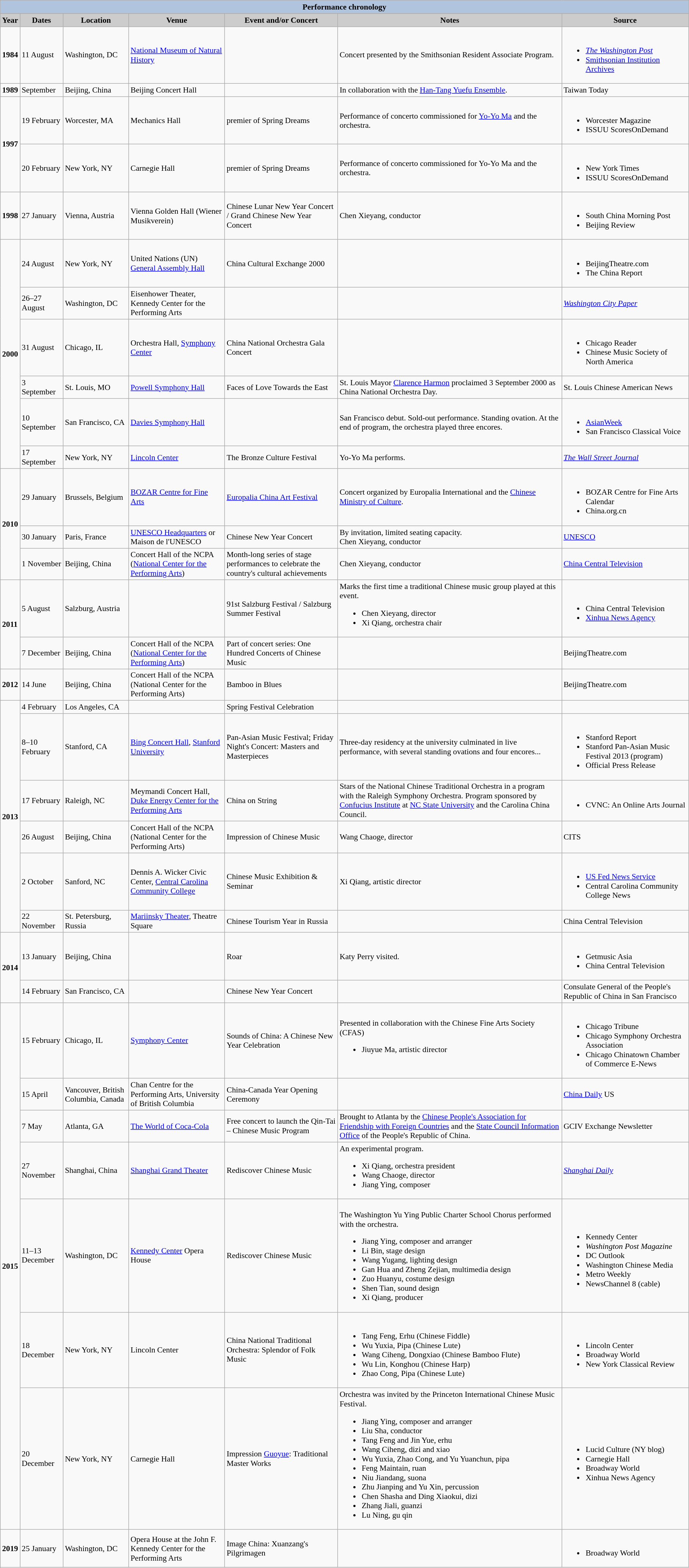<table class="wikitable" style="font-size:90%;">
<tr>
<th colspan=7 style="background:#B0C4DE;">Performance chronology</th>
</tr>
<tr align="center">
<th style="background: #CCCCCC;">Year</th>
<th style="background: #CCCCCC;">Dates</th>
<th style="background: #CCCCCC;">Location</th>
<th style="background: #CCCCCC;">Venue</th>
<th style="background: #CCCCCC;">Event and/or Concert</th>
<th style="background: #CCCCCC;">Notes</th>
<th style="background: #CCCCCC;">Source</th>
</tr>
<tr>
<td rowspan=1><strong>1984</strong></td>
<td>11 August</td>
<td>Washington, DC</td>
<td><a href='#'>National Museum of Natural History</a></td>
<td></td>
<td>Concert presented by the Smithsonian Resident Associate Program.</td>
<td><br><ul><li><em><a href='#'>The Washington Post</a></em></li><li><a href='#'>Smithsonian Institution Archives</a></li></ul></td>
</tr>
<tr>
<td rowspan=1><strong>1989</strong></td>
<td>September</td>
<td>Beijing, China</td>
<td>Beijing Concert Hall</td>
<td></td>
<td>In collaboration with the <a href='#'>Han-Tang Yuefu Ensemble</a>.</td>
<td>Taiwan Today</td>
</tr>
<tr>
<td rowspan=2><strong>1997</strong></td>
<td>19 February</td>
<td>Worcester, MA</td>
<td>Mechanics Hall</td>
<td>premier of Spring Dreams</td>
<td>Performance of concerto commissioned for <a href='#'>Yo-Yo Ma</a> and the orchestra.</td>
<td><br><ul><li>Worcester Magazine</li><li>ISSUU ScoresOnDemand</li></ul></td>
</tr>
<tr>
<td>20 February</td>
<td>New York, NY</td>
<td>Carnegie Hall</td>
<td>premier of Spring Dreams</td>
<td>Performance of concerto commissioned for Yo-Yo Ma and the orchestra.</td>
<td><br><ul><li>New York Times</li><li>ISSUU ScoresOnDemand</li></ul></td>
</tr>
<tr>
<td rowspan=1><strong>1998</strong></td>
<td>27 January</td>
<td>Vienna, Austria</td>
<td>Vienna Golden Hall (Wiener Musikverein)</td>
<td>Chinese Lunar New Year Concert / Grand Chinese New Year Concert</td>
<td>Chen Xieyang, conductor</td>
<td><br><ul><li>South China Morning Post</li><li>Beijing Review</li></ul></td>
</tr>
<tr>
<td rowspan=6><strong>2000</strong></td>
<td>24 August</td>
<td>New York, NY</td>
<td>United Nations (UN) <a href='#'>General Assembly Hall</a></td>
<td>China Cultural Exchange 2000</td>
<td></td>
<td><br><ul><li>BeijingTheatre.com</li><li>The China Report</li></ul></td>
</tr>
<tr>
<td>26–27 August</td>
<td>Washington, DC</td>
<td>Eisenhower Theater, Kennedy Center for the Performing Arts</td>
<td></td>
<td></td>
<td><em><a href='#'>Washington City Paper</a></em></td>
</tr>
<tr>
<td>31 August</td>
<td>Chicago, IL</td>
<td>Orchestra Hall, <a href='#'>Symphony Center</a></td>
<td>China National Orchestra Gala Concert</td>
<td></td>
<td><br><ul><li>Chicago Reader</li><li>Chinese Music Society of North America</li></ul></td>
</tr>
<tr>
<td>3 September</td>
<td>St. Louis, MO</td>
<td><a href='#'>Powell Symphony Hall</a></td>
<td>Faces of Love Towards the East</td>
<td>St. Louis Mayor <a href='#'>Clarence Harmon</a> proclaimed 3 September 2000 as China National Orchestra Day.</td>
<td>St. Louis Chinese American News</td>
</tr>
<tr>
<td>10 September</td>
<td>San Francisco, CA</td>
<td><a href='#'>Davies Symphony Hall</a></td>
<td></td>
<td>San Francisco debut. Sold-out performance. Standing ovation. At the end of program, the orchestra played three encores.</td>
<td><br><ul><li><a href='#'>AsianWeek</a></li><li>San Francisco Classical Voice</li></ul></td>
</tr>
<tr>
<td>17 September</td>
<td>New York, NY</td>
<td><a href='#'>Lincoln Center</a></td>
<td>The Bronze Culture Festival</td>
<td>Yo-Yo Ma performs.</td>
<td><em><a href='#'>The Wall Street Journal</a></em></td>
</tr>
<tr>
<td rowspan=3><strong>2010</strong></td>
<td>29 January</td>
<td>Brussels, Belgium</td>
<td><a href='#'>BOZAR Centre for Fine Arts</a></td>
<td><a href='#'>Europalia China Art Festival</a></td>
<td>Concert organized by Europalia International and the <a href='#'>Chinese Ministry of Culture</a>.</td>
<td><br><ul><li>BOZAR Centre for Fine Arts Calendar</li><li>China.org.cn</li></ul></td>
</tr>
<tr>
<td>30 January</td>
<td>Paris, France</td>
<td><a href='#'>UNESCO Headquarters</a> or Maison de l'UNESCO</td>
<td>Chinese New Year Concert</td>
<td>By invitation, limited seating capacity.<br>Chen Xieyang, conductor</td>
<td><a href='#'>UNESCO</a></td>
</tr>
<tr>
<td>1 November</td>
<td>Beijing, China</td>
<td>Concert Hall of the NCPA (<a href='#'>National Center for the Performing Arts</a>)</td>
<td>Month-long series of stage performances to celebrate the country's cultural achievements</td>
<td>Chen Xieyang, conductor</td>
<td><a href='#'>China Central Television</a></td>
</tr>
<tr>
<td rowspan=2><strong>2011</strong></td>
<td>5 August</td>
<td>Salzburg, Austria</td>
<td></td>
<td>91st Salzburg Festival / Salzburg Summer Festival</td>
<td>Marks the first time a traditional Chinese music group played at this event.<br><ul><li>Chen Xieyang, director</li><li>Xi Qiang, orchestra chair</li></ul></td>
<td><br><ul><li>China Central Television</li><li><a href='#'>Xinhua News Agency</a></li></ul></td>
</tr>
<tr>
<td>7 December</td>
<td>Beijing, China</td>
<td>Concert Hall of the NCPA (<a href='#'>National Center for the Performing Arts</a>)</td>
<td>Part of concert series: One Hundred Concerts of Chinese Music</td>
<td></td>
<td>BeijingTheatre.com</td>
</tr>
<tr>
<td rowspan=1><strong>2012</strong></td>
<td>14 June</td>
<td>Beijing, China</td>
<td>Concert Hall of the NCPA (National Center for the Performing Arts)</td>
<td>Bamboo in Blues</td>
<td></td>
<td>BeijingTheatre.com</td>
</tr>
<tr>
<td rowspan=6><strong>2013</strong></td>
<td>4 February</td>
<td>Los Angeles, CA</td>
<td></td>
<td>Spring Festival Celebration</td>
<td></td>
<td></td>
</tr>
<tr>
<td>8–10 February</td>
<td>Stanford, CA</td>
<td><a href='#'>Bing Concert Hall</a>, <a href='#'>Stanford University</a></td>
<td>Pan-Asian Music Festival; Friday Night's Concert: Masters and Masterpieces</td>
<td>Three-day residency at the university culminated in live performance, with several standing ovations and four encores...</td>
<td><br><ul><li>Stanford Report</li><li>Stanford Pan-Asian Music Festival 2013 (program)</li><li>Official Press Release</li></ul></td>
</tr>
<tr>
<td>17 February</td>
<td>Raleigh, NC</td>
<td>Meymandi Concert Hall, <a href='#'>Duke Energy Center for the Performing Arts</a></td>
<td>China on String</td>
<td>Stars of the National Chinese Traditional Orchestra in a program with the Raleigh Symphony Orchestra. Program sponsored by <a href='#'>Confucius Institute</a> at <a href='#'>NC State University</a> and the Carolina China Council.</td>
<td><br><ul><li>CVNC: An Online Arts Journal</li></ul></td>
</tr>
<tr>
<td>26 August</td>
<td>Beijing, China</td>
<td>Concert Hall of the NCPA (National Center for the Performing Arts)</td>
<td>Impression of Chinese Music</td>
<td>Wang Chaoge, director</td>
<td>CITS</td>
</tr>
<tr>
<td>2 October</td>
<td>Sanford, NC</td>
<td>Dennis A. Wicker Civic Center, <a href='#'>Central Carolina Community College</a></td>
<td>Chinese Music Exhibition & Seminar</td>
<td>Xi Qiang, artistic director</td>
<td><br><ul><li><a href='#'>US Fed News Service</a></li><li>Central Carolina Community College News</li></ul></td>
</tr>
<tr>
<td>22 November</td>
<td>St. Petersburg, Russia</td>
<td><a href='#'>Mariinsky Theater</a>, Theatre Square</td>
<td>Chinese Tourism Year in Russia</td>
<td></td>
<td>China Central Television</td>
</tr>
<tr>
<td rowspan=2><strong>2014</strong></td>
<td>13 January</td>
<td>Beijing, China</td>
<td></td>
<td>Roar</td>
<td>Katy Perry visited.</td>
<td><br><ul><li>Getmusic Asia</li><li>China Central Television</li></ul></td>
</tr>
<tr>
<td>14 February</td>
<td>San Francisco, CA</td>
<td></td>
<td>Chinese New Year Concert</td>
<td></td>
<td>Consulate General of the People's Republic of China in San Francisco</td>
</tr>
<tr>
<td rowspan=7><strong>2015</strong></td>
<td>15 February</td>
<td>Chicago, IL</td>
<td><a href='#'>Symphony Center</a></td>
<td>Sounds of China: A Chinese New Year Celebration</td>
<td>Presented in collaboration with the Chinese Fine Arts Society (CFAS)<br><ul><li>Jiuyue Ma, artistic director</li></ul></td>
<td><br><ul><li>Chicago Tribune</li><li>Chicago Symphony Orchestra Association</li><li>Chicago Chinatown Chamber of Commerce E-News</li></ul></td>
</tr>
<tr>
<td>15 April</td>
<td>Vancouver, British Columbia, Canada</td>
<td>Chan Centre for the Performing Arts, University of British Columbia</td>
<td>China-Canada Year Opening Ceremony</td>
<td></td>
<td><a href='#'>China Daily</a> US</td>
</tr>
<tr>
<td>7 May</td>
<td>Atlanta, GA</td>
<td><a href='#'>The World of Coca-Cola</a></td>
<td>Free concert to launch the Qin-Tai – Chinese Music Program</td>
<td>Brought to Atlanta by the <a href='#'>Chinese People's Association for Friendship with Foreign Countries</a> and the <a href='#'>State Council Information Office</a> of the People's Republic of China.</td>
<td>GCIV Exchange Newsletter</td>
</tr>
<tr>
<td>27 November</td>
<td>Shanghai, China</td>
<td><a href='#'>Shanghai Grand Theater</a></td>
<td>Rediscover Chinese Music</td>
<td>An experimental program.<br><ul><li>Xi Qiang, orchestra president</li><li>Wang Chaoge, director</li><li>Jiang Ying, composer</li></ul></td>
<td><em><a href='#'>Shanghai Daily</a></em></td>
</tr>
<tr>
<td>11–13 December</td>
<td>Washington, DC</td>
<td><a href='#'>Kennedy Center</a> Opera House</td>
<td>Rediscover Chinese Music</td>
<td><br>The Washington Yu Ying Public Charter School Chorus performed with the orchestra.<ul><li>Jiang Ying, composer and arranger</li><li>Li Bin, stage design</li><li>Wang Yugang, lighting design</li><li>Gan Hua and Zheng Zejian, multimedia design</li><li>Zuo Huanyu, costume design</li><li>Shen Tian, sound design</li><li>Xi Qiang, producer</li></ul></td>
<td><br><ul><li>Kennedy Center</li><li><em>Washington Post Magazine</em></li><li>DC Outlook</li><li>Washington Chinese Media</li><li>Metro Weekly</li><li>NewsChannel 8 (cable)</li></ul></td>
</tr>
<tr>
<td>18 December</td>
<td>New York, NY</td>
<td>Lincoln Center</td>
<td>China National Traditional Orchestra: Splendor of Folk Music</td>
<td><br><ul><li>Tang Feng, Erhu (Chinese Fiddle)</li><li>Wu Yuxia, Pipa (Chinese Lute)</li><li>Wang Ciheng, Dongxiao (Chinese Bamboo Flute)</li><li>Wu Lin, Konghou (Chinese Harp)</li><li>Zhao Cong, Pipa (Chinese Lute)</li></ul></td>
<td><br><ul><li>Lincoln Center</li><li>Broadway World</li><li>New York Classical Review</li></ul></td>
</tr>
<tr>
<td>20 December</td>
<td>New York, NY</td>
<td>Carnegie Hall</td>
<td>Impression <a href='#'>Guoyue</a>: Traditional Master Works</td>
<td>Orchestra was invited by the Princeton International Chinese Music Festival.<br><ul><li>Jiang Ying, composer and arranger</li><li>Liu Sha, conductor</li><li>Tang Feng and Jin Yue, erhu</li><li>Wang Ciheng, dizi and xiao</li><li>Wu Yuxia, Zhao Cong, and Yu Yuanchun, pipa</li><li>Feng Maintain, ruan</li><li>Niu Jiandang, suona</li><li>Zhu Jianping and Yu Xin, percussion</li><li>Chen Shasha and Ding Xiaokui, dizi</li><li>Zhang Jiali, guanzi</li><li>Lu Ning, gu qin</li></ul></td>
<td><br><ul><li>Lucid Culture (NY blog)</li><li>Carnegie Hall</li><li>Broadway World</li><li>Xinhua News Agency</li></ul></td>
</tr>
<tr>
<td rowspan=7><strong>2019</strong></td>
<td>25 January</td>
<td>Washington, DC</td>
<td>Opera House at the John F. Kennedy Center for the Performing Arts</td>
<td>Image China: Xuanzang's Pilgrimagen</td>
<td> </td>
<td><br><ul><li>Broadway World</li></ul></td>
</tr>
<tr>
</tr>
</table>
